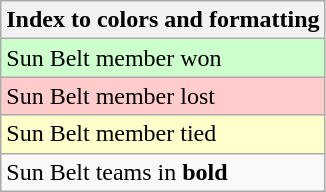<table class="wikitable">
<tr>
<th>Index to colors and formatting</th>
</tr>
<tr style="background:#cfc;">
<td>Sun Belt member won</td>
</tr>
<tr style="background:#fcc;">
<td>Sun Belt member lost</td>
</tr>
<tr style="background:#ffc;">
<td>Sun Belt member tied</td>
</tr>
<tr>
<td>Sun Belt teams in <strong>bold</strong></td>
</tr>
</table>
